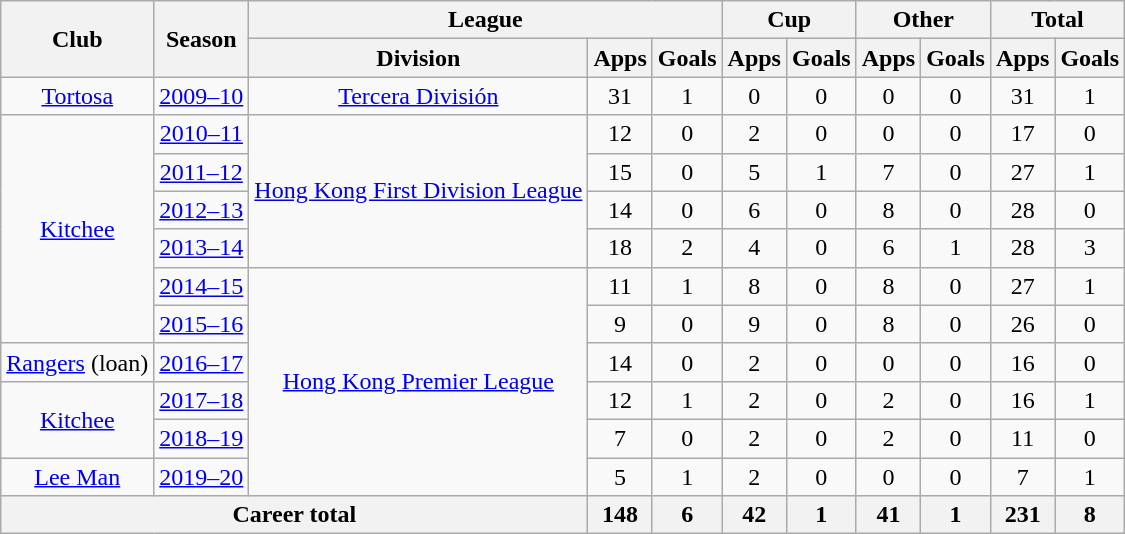<table class="wikitable" style="text-align: center;">
<tr>
<th rowspan="2">Club</th>
<th rowspan="2">Season</th>
<th colspan="3">League</th>
<th colspan="2">Cup</th>
<th colspan="2">Other</th>
<th colspan="2">Total</th>
</tr>
<tr>
<th>Division</th>
<th>Apps</th>
<th>Goals</th>
<th>Apps</th>
<th>Goals</th>
<th>Apps</th>
<th>Goals</th>
<th>Apps</th>
<th>Goals</th>
</tr>
<tr>
<td rowspan="1"><a href='#'>Tortosa</a></td>
<td><a href='#'>2009–10</a></td>
<td><a href='#'>Tercera División</a></td>
<td>31</td>
<td>1</td>
<td>0</td>
<td>0</td>
<td>0</td>
<td>0</td>
<td>31</td>
<td>1</td>
</tr>
<tr>
<td rowspan="6"><a href='#'>Kitchee</a></td>
<td><a href='#'>2010–11</a></td>
<td rowspan="4"><a href='#'>Hong Kong First Division League</a></td>
<td>12</td>
<td>0</td>
<td>2</td>
<td>0</td>
<td>0</td>
<td>0</td>
<td>17</td>
<td>0</td>
</tr>
<tr>
<td><a href='#'>2011–12</a></td>
<td>15</td>
<td>0</td>
<td>5</td>
<td>1</td>
<td>7</td>
<td>0</td>
<td>27</td>
<td>1</td>
</tr>
<tr>
<td><a href='#'>2012–13</a></td>
<td>14</td>
<td>0</td>
<td>6</td>
<td>0</td>
<td>8</td>
<td>0</td>
<td>28</td>
<td>0</td>
</tr>
<tr>
<td><a href='#'>2013–14</a></td>
<td>18</td>
<td>2</td>
<td>4</td>
<td>0</td>
<td>6</td>
<td>1</td>
<td>28</td>
<td>3</td>
</tr>
<tr>
<td><a href='#'>2014–15</a></td>
<td rowspan="6"><a href='#'>Hong Kong Premier League</a></td>
<td>11</td>
<td>1</td>
<td>8</td>
<td>0</td>
<td>8</td>
<td>0</td>
<td>27</td>
<td>1</td>
</tr>
<tr>
<td><a href='#'>2015–16</a></td>
<td>9</td>
<td>0</td>
<td>9</td>
<td>0</td>
<td>8</td>
<td>0</td>
<td>26</td>
<td>0</td>
</tr>
<tr>
<td rowspan="1"><a href='#'>Rangers</a> (loan)</td>
<td><a href='#'>2016–17</a></td>
<td>14</td>
<td>0</td>
<td>2</td>
<td>0</td>
<td>0</td>
<td>0</td>
<td>16</td>
<td>0</td>
</tr>
<tr>
<td rowspan="2"><a href='#'>Kitchee</a></td>
<td><a href='#'>2017–18</a></td>
<td>12</td>
<td>1</td>
<td>2</td>
<td>0</td>
<td>2</td>
<td>0</td>
<td>16</td>
<td>1</td>
</tr>
<tr>
<td><a href='#'>2018–19</a></td>
<td>7</td>
<td>0</td>
<td>2</td>
<td>0</td>
<td>2</td>
<td>0</td>
<td>11</td>
<td>0</td>
</tr>
<tr>
<td><a href='#'>Lee Man</a></td>
<td><a href='#'>2019–20</a></td>
<td>5</td>
<td>1</td>
<td>2</td>
<td>0</td>
<td>0</td>
<td>0</td>
<td>7</td>
<td>1</td>
</tr>
<tr>
<th colspan="3">Career total</th>
<th>148</th>
<th>6</th>
<th>42</th>
<th>1</th>
<th>41</th>
<th>1</th>
<th>231</th>
<th>8</th>
</tr>
</table>
